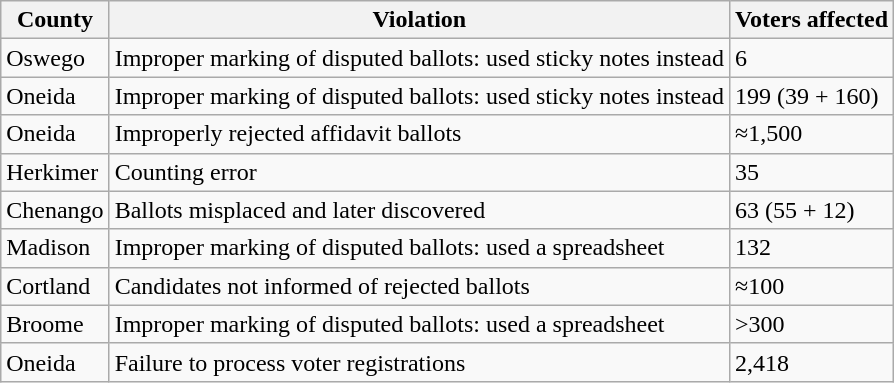<table class="wikitable sortable">
<tr>
<th>County</th>
<th>Violation</th>
<th>Voters affected</th>
</tr>
<tr>
<td>Oswego</td>
<td>Improper marking of disputed ballots: used sticky notes instead</td>
<td>6</td>
</tr>
<tr>
<td>Oneida</td>
<td>Improper marking of disputed ballots: used sticky notes instead</td>
<td>199 (39 + 160)</td>
</tr>
<tr>
<td>Oneida</td>
<td>Improperly rejected affidavit ballots</td>
<td>≈1,500</td>
</tr>
<tr>
<td>Herkimer</td>
<td>Counting error</td>
<td>35</td>
</tr>
<tr>
<td>Chenango</td>
<td>Ballots misplaced and later discovered</td>
<td>63 (55 + 12)</td>
</tr>
<tr>
<td>Madison</td>
<td>Improper marking of disputed ballots: used a spreadsheet</td>
<td>132</td>
</tr>
<tr>
<td>Cortland</td>
<td>Candidates not informed of rejected ballots</td>
<td>≈100</td>
</tr>
<tr>
<td>Broome</td>
<td>Improper marking of disputed ballots: used a spreadsheet</td>
<td>>300</td>
</tr>
<tr>
<td>Oneida</td>
<td>Failure to process voter registrations</td>
<td>2,418</td>
</tr>
</table>
